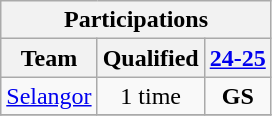<table class="wikitable">
<tr>
<th colspan=3>Participations</th>
</tr>
<tr>
<th>Team</th>
<th>Qualified</th>
<th><a href='#'>24-25</a></th>
</tr>
<tr align=center>
<td align=left><a href='#'>Selangor</a></td>
<td>1 time</td>
<td><strong>GS</strong></td>
</tr>
<tr>
</tr>
</table>
